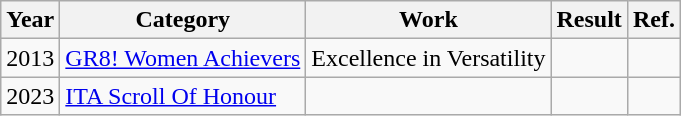<table class="wikitable">
<tr>
<th>Year</th>
<th>Category</th>
<th>Work</th>
<th>Result</th>
<th>Ref.</th>
</tr>
<tr>
<td>2013</td>
<td><a href='#'>GR8! Women Achievers</a></td>
<td>Excellence in Versatility</td>
<td></td>
<td></td>
</tr>
<tr>
<td>2023</td>
<td><a href='#'>ITA Scroll Of Honour</a></td>
<td></td>
<td></td>
<td></td>
</tr>
</table>
